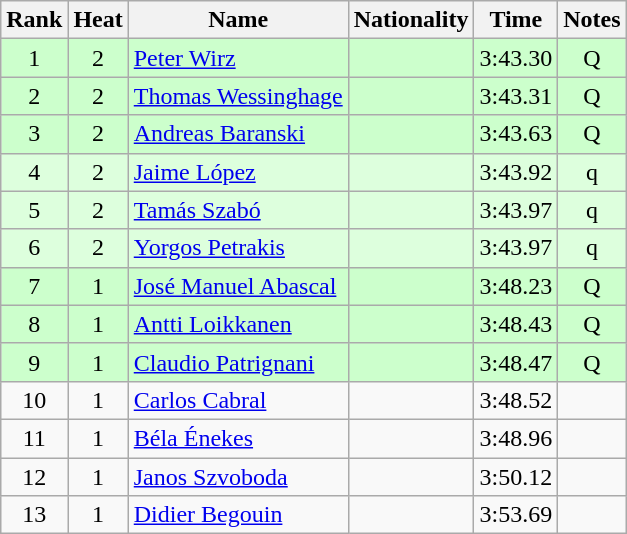<table class="wikitable sortable" style="text-align:center">
<tr>
<th>Rank</th>
<th>Heat</th>
<th>Name</th>
<th>Nationality</th>
<th>Time</th>
<th>Notes</th>
</tr>
<tr bgcolor=ccffcc>
<td>1</td>
<td>2</td>
<td align="left"><a href='#'>Peter Wirz</a></td>
<td align=left></td>
<td>3:43.30</td>
<td>Q</td>
</tr>
<tr bgcolor=ccffcc>
<td>2</td>
<td>2</td>
<td align="left"><a href='#'>Thomas Wessinghage</a></td>
<td align=left></td>
<td>3:43.31</td>
<td>Q</td>
</tr>
<tr bgcolor=ccffcc>
<td>3</td>
<td>2</td>
<td align="left"><a href='#'>Andreas Baranski</a></td>
<td align=left></td>
<td>3:43.63</td>
<td>Q</td>
</tr>
<tr bgcolor=ddffdd>
<td>4</td>
<td>2</td>
<td align="left"><a href='#'>Jaime López</a></td>
<td align=left></td>
<td>3:43.92</td>
<td>q</td>
</tr>
<tr bgcolor=ddffdd>
<td>5</td>
<td>2</td>
<td align="left"><a href='#'>Tamás Szabó</a></td>
<td align=left></td>
<td>3:43.97</td>
<td>q</td>
</tr>
<tr bgcolor=ddffdd>
<td>6</td>
<td>2</td>
<td align="left"><a href='#'>Yorgos Petrakis</a></td>
<td align=left></td>
<td>3:43.97</td>
<td>q</td>
</tr>
<tr bgcolor=ccffcc>
<td>7</td>
<td>1</td>
<td align="left"><a href='#'>José Manuel Abascal</a></td>
<td align=left></td>
<td>3:48.23</td>
<td>Q</td>
</tr>
<tr bgcolor=ccffcc>
<td>8</td>
<td>1</td>
<td align="left"><a href='#'>Antti Loikkanen</a></td>
<td align=left></td>
<td>3:48.43</td>
<td>Q</td>
</tr>
<tr bgcolor=ccffcc>
<td>9</td>
<td>1</td>
<td align="left"><a href='#'>Claudio Patrignani</a></td>
<td align=left></td>
<td>3:48.47</td>
<td>Q</td>
</tr>
<tr>
<td>10</td>
<td>1</td>
<td align="left"><a href='#'>Carlos Cabral</a></td>
<td align=left></td>
<td>3:48.52</td>
<td></td>
</tr>
<tr>
<td>11</td>
<td>1</td>
<td align="left"><a href='#'>Béla Énekes</a></td>
<td align=left></td>
<td>3:48.96</td>
<td></td>
</tr>
<tr>
<td>12</td>
<td>1</td>
<td align="left"><a href='#'>Janos Szvoboda</a></td>
<td align=left></td>
<td>3:50.12</td>
<td></td>
</tr>
<tr>
<td>13</td>
<td>1</td>
<td align="left"><a href='#'>Didier Begouin</a></td>
<td align=left></td>
<td>3:53.69</td>
<td></td>
</tr>
</table>
